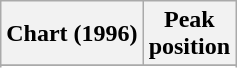<table class="wikitable sortable plainrowheaders">
<tr>
<th>Chart (1996)</th>
<th>Peak<br>position</th>
</tr>
<tr>
</tr>
<tr>
</tr>
<tr>
</tr>
</table>
